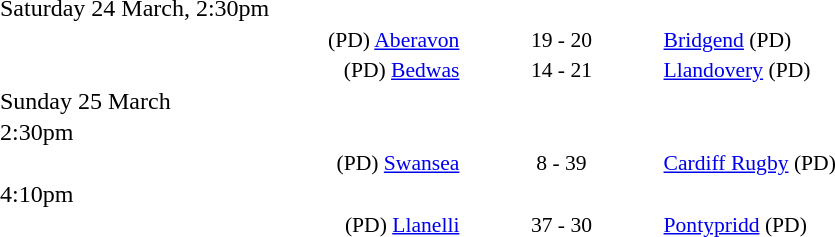<table style="width:70%;" cellspacing="1">
<tr>
<th width=35%></th>
<th width=15%></th>
<th></th>
</tr>
<tr>
<td>Saturday 24 March, 2:30pm</td>
</tr>
<tr>
</tr>
<tr style=font-size:90%>
<td align=right>(PD) <a href='#'>Aberavon</a></td>
<td align=center>19 - 20</td>
<td><a href='#'>Bridgend</a> (PD)</td>
</tr>
<tr style=font-size:90%>
<td align=right>(PD) <a href='#'>Bedwas</a></td>
<td align=center>14 - 21</td>
<td><a href='#'>Llandovery</a> (PD)</td>
</tr>
<tr>
<td>Sunday 25 March</td>
</tr>
<tr>
<td>2:30pm</td>
</tr>
<tr style=font-size:90%>
<td align=right>(PD) <a href='#'>Swansea</a></td>
<td align=center>8 - 39</td>
<td><a href='#'>Cardiff Rugby</a> (PD)</td>
</tr>
<tr>
<td>4:10pm</td>
</tr>
<tr style=font-size:90%>
<td align=right>(PD) <a href='#'>Llanelli</a></td>
<td align=center>37 - 30</td>
<td><a href='#'>Pontypridd</a> (PD)</td>
</tr>
</table>
